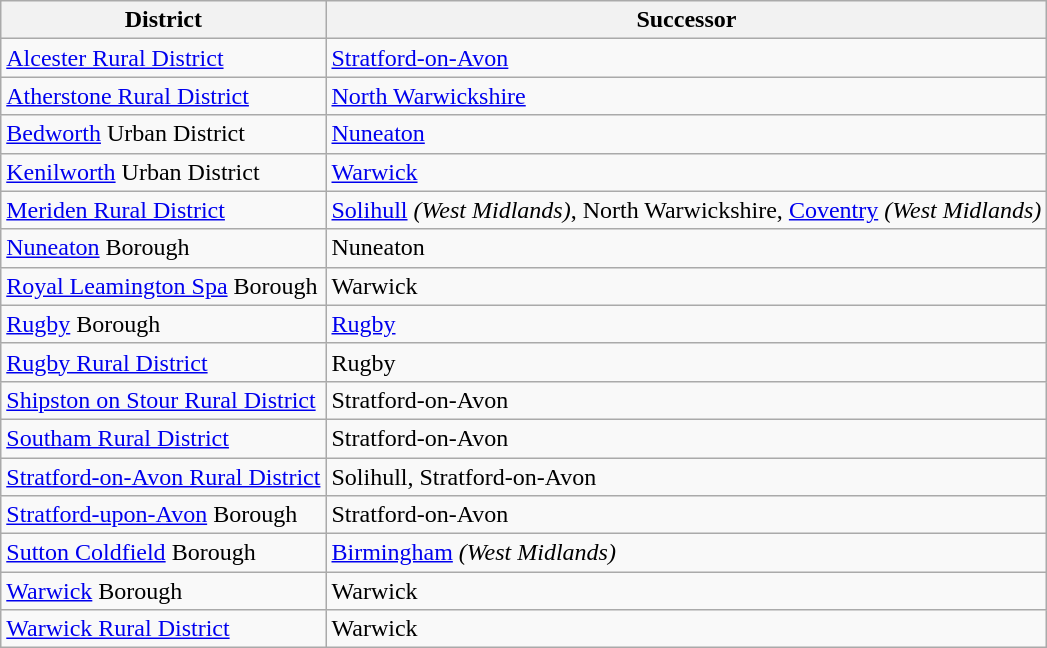<table class="wikitable">
<tr>
<th>District</th>
<th>Successor</th>
</tr>
<tr>
<td><a href='#'>Alcester Rural District</a></td>
<td><a href='#'>Stratford-on-Avon</a></td>
</tr>
<tr>
<td><a href='#'>Atherstone Rural District</a></td>
<td><a href='#'>North Warwickshire</a></td>
</tr>
<tr>
<td><a href='#'>Bedworth</a> Urban District</td>
<td><a href='#'>Nuneaton</a></td>
</tr>
<tr>
<td><a href='#'>Kenilworth</a> Urban District</td>
<td><a href='#'>Warwick</a></td>
</tr>
<tr>
<td><a href='#'>Meriden Rural District</a></td>
<td><a href='#'>Solihull</a> <em>(West Midlands)</em>, North Warwickshire, <a href='#'>Coventry</a> <em>(West Midlands)</em></td>
</tr>
<tr>
<td><a href='#'>Nuneaton</a> Borough</td>
<td>Nuneaton</td>
</tr>
<tr>
<td><a href='#'>Royal Leamington Spa</a> Borough</td>
<td>Warwick</td>
</tr>
<tr>
<td><a href='#'>Rugby</a> Borough</td>
<td><a href='#'>Rugby</a></td>
</tr>
<tr>
<td><a href='#'>Rugby Rural District</a></td>
<td>Rugby</td>
</tr>
<tr>
<td><a href='#'>Shipston on Stour Rural District</a></td>
<td>Stratford-on-Avon</td>
</tr>
<tr>
<td><a href='#'>Southam Rural District</a></td>
<td>Stratford-on-Avon</td>
</tr>
<tr>
<td><a href='#'>Stratford-on-Avon Rural District</a></td>
<td>Solihull, Stratford-on-Avon</td>
</tr>
<tr>
<td><a href='#'>Stratford-upon-Avon</a> Borough</td>
<td>Stratford-on-Avon</td>
</tr>
<tr>
<td><a href='#'>Sutton Coldfield</a> Borough</td>
<td><a href='#'>Birmingham</a> <em>(West Midlands)</em></td>
</tr>
<tr>
<td><a href='#'>Warwick</a> Borough</td>
<td>Warwick</td>
</tr>
<tr>
<td><a href='#'>Warwick Rural District</a></td>
<td>Warwick</td>
</tr>
</table>
